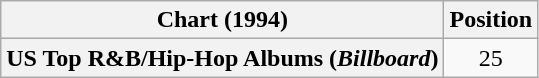<table class="wikitable plainrowheaders" style="text-align:center;">
<tr>
<th>Chart (1994)</th>
<th>Position</th>
</tr>
<tr>
<th scope="row">US Top R&B/Hip-Hop Albums (<em>Billboard</em>)</th>
<td>25</td>
</tr>
</table>
